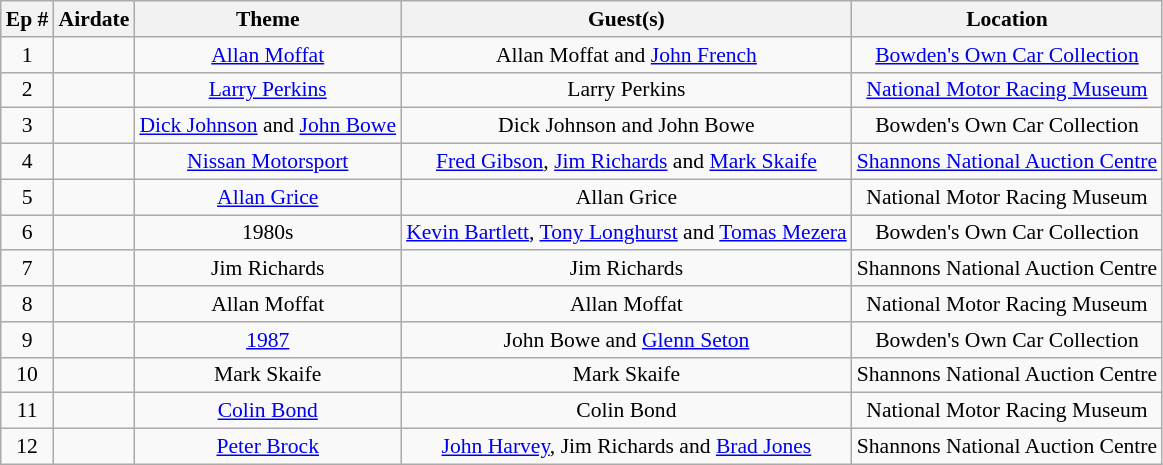<table class="wikitable plainrowheaders" style="text-align:center; font-size:90%;">
<tr>
<th>Ep #</th>
<th>Airdate</th>
<th>Theme</th>
<th>Guest(s)</th>
<th>Location</th>
</tr>
<tr>
<td>1</td>
<td></td>
<td><a href='#'>Allan Moffat</a></td>
<td>Allan Moffat and <a href='#'>John French</a></td>
<td><a href='#'>Bowden's Own Car Collection</a></td>
</tr>
<tr>
<td>2</td>
<td></td>
<td><a href='#'>Larry Perkins</a></td>
<td>Larry Perkins</td>
<td><a href='#'>National Motor Racing Museum</a></td>
</tr>
<tr>
<td>3</td>
<td></td>
<td><a href='#'>Dick Johnson</a> and <a href='#'>John Bowe</a></td>
<td>Dick Johnson and John Bowe</td>
<td>Bowden's Own Car Collection</td>
</tr>
<tr>
<td>4</td>
<td></td>
<td><a href='#'>Nissan Motorsport</a></td>
<td><a href='#'>Fred Gibson</a>, <a href='#'>Jim Richards</a> and <a href='#'>Mark Skaife</a></td>
<td><a href='#'>Shannons National Auction Centre</a></td>
</tr>
<tr>
<td>5</td>
<td></td>
<td><a href='#'>Allan Grice</a></td>
<td>Allan Grice</td>
<td>National Motor Racing Museum</td>
</tr>
<tr>
<td>6</td>
<td></td>
<td>1980s</td>
<td><a href='#'>Kevin Bartlett</a>, <a href='#'>Tony Longhurst</a> and <a href='#'>Tomas Mezera</a></td>
<td>Bowden's Own Car Collection</td>
</tr>
<tr>
<td>7</td>
<td></td>
<td>Jim Richards</td>
<td>Jim Richards</td>
<td>Shannons National Auction Centre</td>
</tr>
<tr>
<td>8</td>
<td></td>
<td>Allan Moffat</td>
<td>Allan Moffat</td>
<td>National Motor Racing Museum</td>
</tr>
<tr>
<td>9</td>
<td></td>
<td><a href='#'>1987</a></td>
<td>John Bowe and <a href='#'>Glenn Seton</a></td>
<td>Bowden's Own Car Collection</td>
</tr>
<tr>
<td>10</td>
<td></td>
<td>Mark Skaife</td>
<td>Mark Skaife</td>
<td>Shannons National Auction Centre</td>
</tr>
<tr>
<td>11</td>
<td></td>
<td><a href='#'>Colin Bond</a></td>
<td>Colin Bond</td>
<td>National Motor Racing Museum</td>
</tr>
<tr>
<td>12</td>
<td></td>
<td><a href='#'>Peter Brock</a></td>
<td><a href='#'>John Harvey</a>, Jim Richards and <a href='#'>Brad Jones</a></td>
<td>Shannons National Auction Centre</td>
</tr>
</table>
